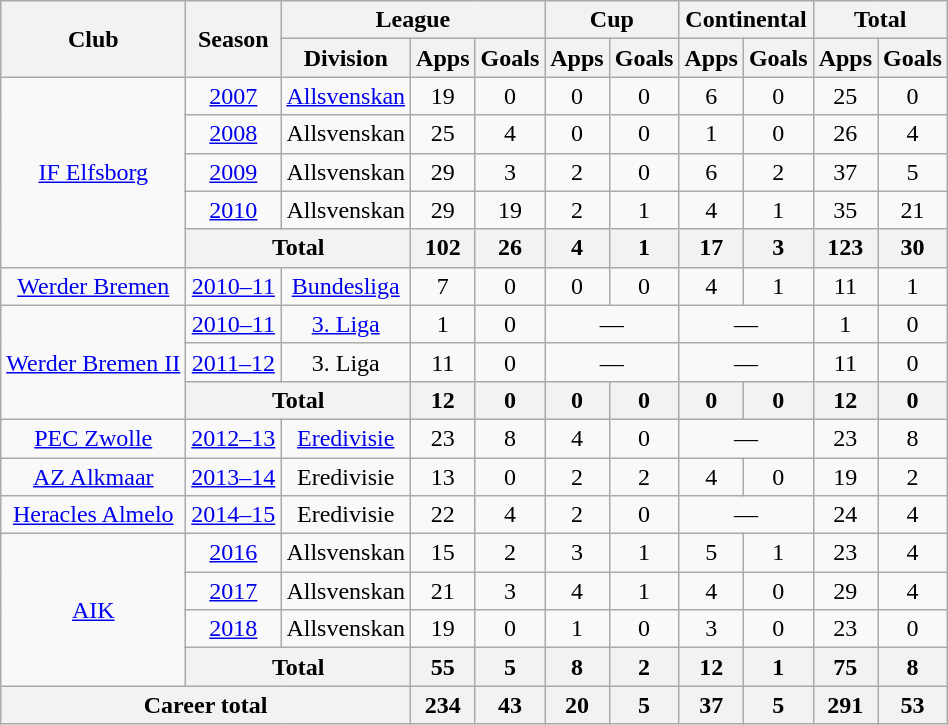<table class="wikitable" style="text-align:center">
<tr>
<th rowspan="2">Club</th>
<th rowspan="2">Season</th>
<th colspan="3">League</th>
<th colspan="2">Cup</th>
<th colspan="2">Continental</th>
<th colspan="2">Total</th>
</tr>
<tr>
<th>Division</th>
<th>Apps</th>
<th>Goals</th>
<th>Apps</th>
<th>Goals</th>
<th>Apps</th>
<th>Goals</th>
<th>Apps</th>
<th>Goals</th>
</tr>
<tr>
<td rowspan="5"><a href='#'>IF Elfsborg</a></td>
<td><a href='#'>2007</a></td>
<td><a href='#'>Allsvenskan</a></td>
<td>19</td>
<td>0</td>
<td>0</td>
<td>0</td>
<td>6</td>
<td>0</td>
<td>25</td>
<td>0</td>
</tr>
<tr>
<td><a href='#'>2008</a></td>
<td>Allsvenskan</td>
<td>25</td>
<td>4</td>
<td>0</td>
<td>0</td>
<td>1</td>
<td>0</td>
<td>26</td>
<td>4</td>
</tr>
<tr>
<td><a href='#'>2009</a></td>
<td>Allsvenskan</td>
<td>29</td>
<td>3</td>
<td>2</td>
<td>0</td>
<td>6</td>
<td>2</td>
<td>37</td>
<td>5</td>
</tr>
<tr>
<td><a href='#'>2010</a></td>
<td>Allsvenskan</td>
<td>29</td>
<td>19</td>
<td>2</td>
<td>1</td>
<td>4</td>
<td>1</td>
<td>35</td>
<td>21</td>
</tr>
<tr>
<th colspan="2">Total</th>
<th>102</th>
<th>26</th>
<th>4</th>
<th>1</th>
<th>17</th>
<th>3</th>
<th>123</th>
<th>30</th>
</tr>
<tr>
<td><a href='#'>Werder Bremen</a></td>
<td><a href='#'>2010–11</a></td>
<td><a href='#'>Bundesliga</a></td>
<td>7</td>
<td>0</td>
<td>0</td>
<td>0</td>
<td>4</td>
<td>1</td>
<td>11</td>
<td>1</td>
</tr>
<tr>
<td rowspan="3"><a href='#'>Werder Bremen II</a></td>
<td><a href='#'>2010–11</a></td>
<td><a href='#'>3. Liga</a></td>
<td>1</td>
<td>0</td>
<td colspan="2">—</td>
<td colspan="2">—</td>
<td>1</td>
<td>0</td>
</tr>
<tr>
<td><a href='#'>2011–12</a></td>
<td>3. Liga</td>
<td>11</td>
<td>0</td>
<td colspan="2">—</td>
<td colspan="2">—</td>
<td>11</td>
<td>0</td>
</tr>
<tr>
<th colspan="2">Total</th>
<th>12</th>
<th>0</th>
<th>0</th>
<th>0</th>
<th>0</th>
<th>0</th>
<th>12</th>
<th>0</th>
</tr>
<tr>
<td><a href='#'>PEC Zwolle</a></td>
<td><a href='#'>2012–13</a></td>
<td><a href='#'>Eredivisie</a></td>
<td>23</td>
<td>8</td>
<td>4</td>
<td>0</td>
<td colspan="2">—</td>
<td>23</td>
<td>8</td>
</tr>
<tr>
<td><a href='#'>AZ Alkmaar</a></td>
<td><a href='#'>2013–14</a></td>
<td>Eredivisie</td>
<td>13</td>
<td>0</td>
<td>2</td>
<td>2</td>
<td>4</td>
<td>0</td>
<td>19</td>
<td>2</td>
</tr>
<tr>
<td><a href='#'>Heracles Almelo</a></td>
<td><a href='#'>2014–15</a></td>
<td>Eredivisie</td>
<td>22</td>
<td>4</td>
<td>2</td>
<td>0</td>
<td colspan="2">—</td>
<td>24</td>
<td>4</td>
</tr>
<tr>
<td rowspan="4"><a href='#'>AIK</a></td>
<td><a href='#'>2016</a></td>
<td>Allsvenskan</td>
<td>15</td>
<td>2</td>
<td>3</td>
<td>1</td>
<td>5</td>
<td>1</td>
<td>23</td>
<td>4</td>
</tr>
<tr>
<td><a href='#'>2017</a></td>
<td>Allsvenskan</td>
<td>21</td>
<td>3</td>
<td>4</td>
<td>1</td>
<td>4</td>
<td>0</td>
<td>29</td>
<td>4</td>
</tr>
<tr>
<td><a href='#'>2018</a></td>
<td>Allsvenskan</td>
<td>19</td>
<td>0</td>
<td>1</td>
<td>0</td>
<td>3</td>
<td>0</td>
<td>23</td>
<td>0</td>
</tr>
<tr>
<th colspan="2">Total</th>
<th>55</th>
<th>5</th>
<th>8</th>
<th>2</th>
<th>12</th>
<th>1</th>
<th>75</th>
<th>8</th>
</tr>
<tr>
<th colspan="3">Career total</th>
<th>234</th>
<th>43</th>
<th>20</th>
<th>5</th>
<th>37</th>
<th>5</th>
<th>291</th>
<th>53</th>
</tr>
</table>
